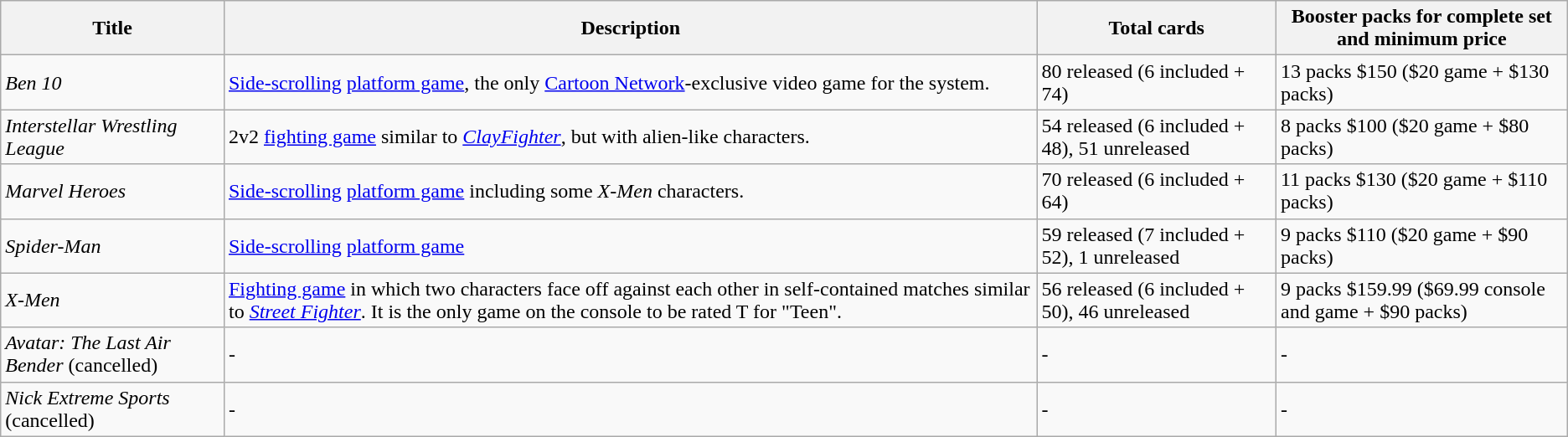<table class="wikitable sortable">
<tr>
<th>Title</th>
<th>Description</th>
<th>Total cards</th>
<th>Booster packs for complete set and minimum price</th>
</tr>
<tr>
<td><em>Ben 10</em></td>
<td><a href='#'>Side-scrolling</a> <a href='#'>platform game</a>, the only <a href='#'>Cartoon Network</a>-exclusive video game for the system.</td>
<td>80 released (6 included + 74)</td>
<td>13 packs $150 ($20 game + $130 packs)</td>
</tr>
<tr>
<td><em>Interstellar Wrestling League</em></td>
<td>2v2 <a href='#'>fighting game</a> similar to <em><a href='#'>ClayFighter</a></em>, but with alien-like characters.</td>
<td>54 released (6 included + 48), 51 unreleased</td>
<td>8 packs $100 ($20 game + $80 packs)</td>
</tr>
<tr>
<td><em>Marvel Heroes</em></td>
<td><a href='#'>Side-scrolling</a> <a href='#'>platform game</a> including some <em>X-Men</em> characters.</td>
<td>70 released (6 included + 64)</td>
<td>11 packs $130 ($20 game + $110 packs)</td>
</tr>
<tr>
<td><em>Spider-Man</em></td>
<td><a href='#'>Side-scrolling</a> <a href='#'>platform game</a></td>
<td>59 released (7 included + 52), 1 unreleased</td>
<td>9 packs $110 ($20 game + $90 packs)</td>
</tr>
<tr>
<td><em>X-Men</em></td>
<td><a href='#'>Fighting game</a> in which two characters face off against each other in self-contained matches similar to <em><a href='#'>Street Fighter</a></em>. It is the only game on the console to be rated T for "Teen".</td>
<td>56 released (6 included + 50), 46 unreleased</td>
<td>9 packs $159.99 ($69.99 console and game + $90 packs)</td>
</tr>
<tr>
<td><em>Avatar: The Last Air Bender</em> (cancelled)</td>
<td>-</td>
<td>-</td>
<td>-</td>
</tr>
<tr>
<td><em>Nick Extreme Sports</em> (cancelled)</td>
<td>-</td>
<td>-</td>
<td>-</td>
</tr>
</table>
